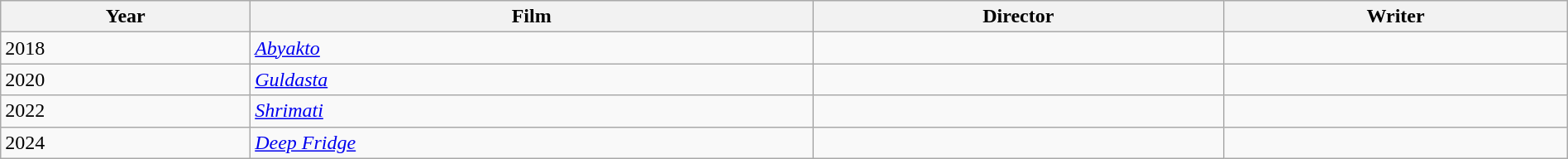<table class="wikitable sortable" style="width: 100%">
<tr>
<th style="text-align:center;"><strong>Year</strong></th>
<th style="text-align:center;"><strong>Film</strong></th>
<th style="text-align:center;"><strong>Director</strong></th>
<th style="text-align:center;"><strong>Writer</strong></th>
</tr>
<tr>
<td>2018</td>
<td><em><a href='#'>Abyakto</a></em></td>
<td></td>
<td></td>
</tr>
<tr>
<td>2020</td>
<td><em><a href='#'>Guldasta</a></em></td>
<td></td>
<td></td>
</tr>
<tr>
<td>2022</td>
<td><em><a href='#'>Shrimati</a></em></td>
<td></td>
<td></td>
</tr>
<tr>
<td>2024</td>
<td><em><a href='#'>Deep Fridge</a></em></td>
<td></td>
<td></td>
</tr>
</table>
